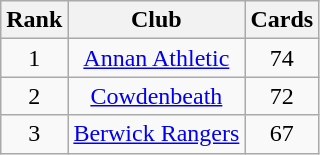<table class="wikitable" style="text-align:center">
<tr>
<th>Rank</th>
<th>Club</th>
<th>Cards</th>
</tr>
<tr>
<td>1</td>
<td><a href='#'>Annan Athletic</a></td>
<td>74</td>
</tr>
<tr>
<td>2</td>
<td><a href='#'>Cowdenbeath</a></td>
<td>72</td>
</tr>
<tr>
<td>3</td>
<td><a href='#'>Berwick Rangers</a></td>
<td>67</td>
</tr>
</table>
